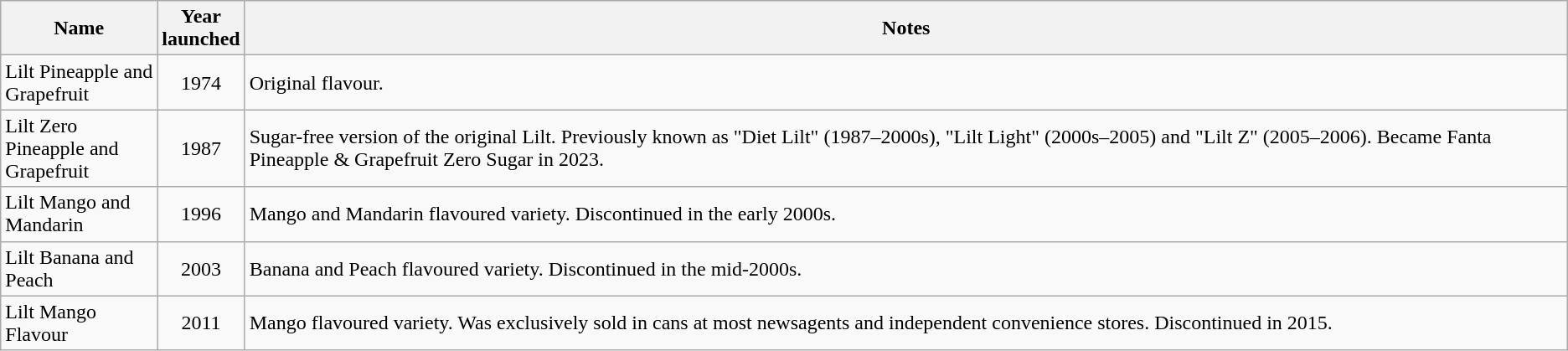<table class="wikitable sortable">
<tr>
<th style="width:10%">Name</th>
<th>Year<br>launched</th>
<th>Notes</th>
</tr>
<tr>
<td>Lilt Pineapple and Grapefruit</td>
<td style="text-align:center;">1974</td>
<td>Original flavour.</td>
</tr>
<tr>
<td>Lilt Zero Pineapple and Grapefruit</td>
<td style="text-align:center;">1987</td>
<td>Sugar-free version of the original Lilt. Previously known as "Diet Lilt" (1987–2000s), "Lilt Light" (2000s–2005) and "Lilt Z" (2005–2006). Became Fanta Pineapple & Grapefruit Zero Sugar in 2023.</td>
</tr>
<tr>
<td>Lilt Mango and Mandarin</td>
<td style="text-align:center;">1996</td>
<td>Mango and Mandarin flavoured variety. Discontinued in the early 2000s.</td>
</tr>
<tr>
<td>Lilt Banana and Peach</td>
<td style="text-align:center;">2003</td>
<td>Banana and Peach flavoured variety. Discontinued in the mid-2000s.</td>
</tr>
<tr>
<td>Lilt Mango Flavour</td>
<td style="text-align:center;">2011</td>
<td>Mango flavoured variety. Was exclusively sold in cans at most newsagents and independent convenience stores. Discontinued in 2015.</td>
</tr>
</table>
